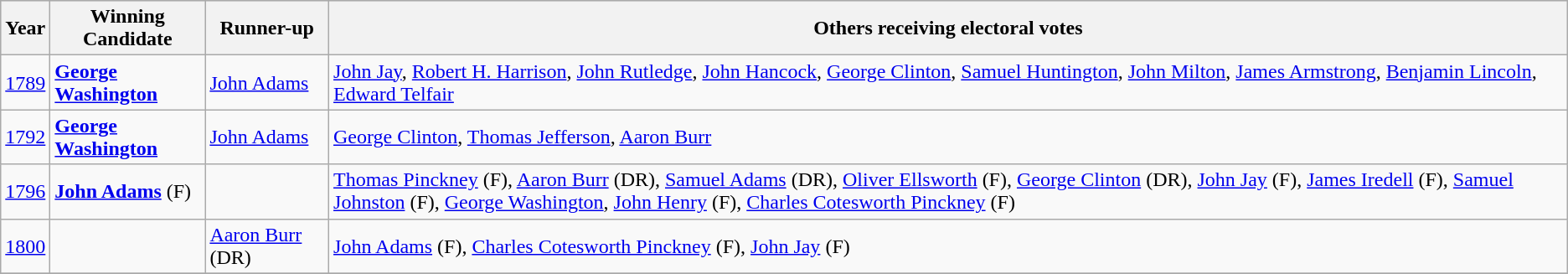<table class="wikitable">
<tr style="background:#ccc;">
<th>Year</th>
<th>Winning Candidate</th>
<th>Runner-up</th>
<th>Others receiving electoral votes</th>
</tr>
<tr>
<td align=center><a href='#'>1789</a></td>
<td><strong><a href='#'>George Washington</a></strong></td>
<td><a href='#'>John Adams</a></td>
<td><a href='#'>John Jay</a>, <a href='#'>Robert H. Harrison</a>, <a href='#'>John Rutledge</a>, <a href='#'>John Hancock</a>, <a href='#'>George Clinton</a>, <a href='#'>Samuel Huntington</a>, <a href='#'>John Milton</a>, <a href='#'>James Armstrong</a>, <a href='#'>Benjamin Lincoln</a>, <a href='#'>Edward Telfair</a></td>
</tr>
<tr>
<td align=center><a href='#'>1792</a></td>
<td><strong><a href='#'>George Washington</a></strong></td>
<td><a href='#'>John Adams</a></td>
<td><a href='#'>George Clinton</a>, <a href='#'>Thomas Jefferson</a>, <a href='#'>Aaron Burr</a></td>
</tr>
<tr>
<td align=center><a href='#'>1796</a></td>
<td><strong><a href='#'>John Adams</a></strong> (F)</td>
<td></td>
<td><a href='#'>Thomas Pinckney</a> (F), <a href='#'>Aaron Burr</a> (DR), <a href='#'>Samuel Adams</a> (DR), <a href='#'>Oliver Ellsworth</a> (F), <a href='#'>George Clinton</a> (DR), <a href='#'>John Jay</a> (F), <a href='#'>James Iredell</a> (F), <a href='#'>Samuel Johnston</a> (F), <a href='#'>George Washington</a>, <a href='#'>John Henry</a> (F), <a href='#'>Charles Cotesworth Pinckney</a> (F)</td>
</tr>
<tr>
<td align=center><a href='#'>1800</a></td>
<td></td>
<td><a href='#'>Aaron Burr</a> (DR)</td>
<td><a href='#'>John Adams</a> (F), <a href='#'>Charles Cotesworth Pinckney</a> (F), <a href='#'>John Jay</a> (F)</td>
</tr>
<tr>
</tr>
</table>
